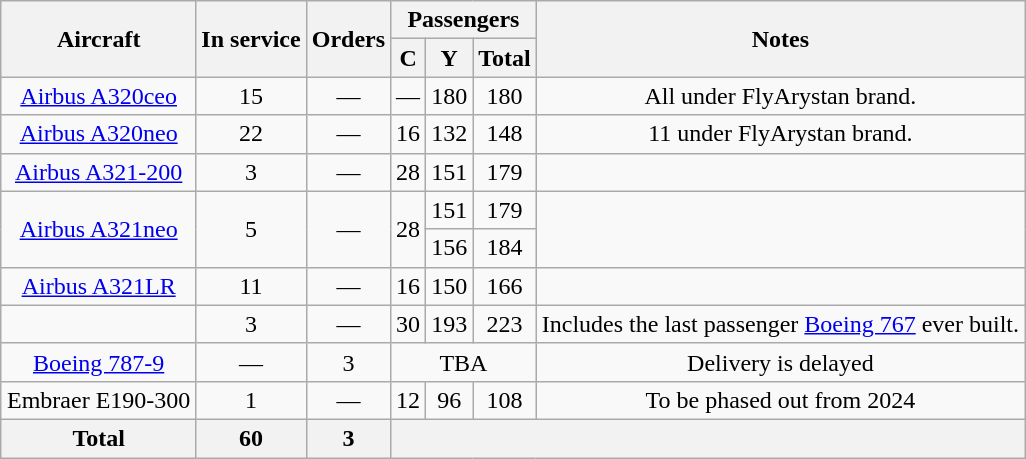<table class="wikitable" style="border-collapse:collapse;text-align:center; margin: 1em auto;">
<tr>
<th rowspan="2">Aircraft</th>
<th rowspan="2">In service</th>
<th rowspan="2">Orders</th>
<th colspan="3">Passengers</th>
<th rowspan="2">Notes</th>
</tr>
<tr>
<th><abbr>C</abbr></th>
<th><abbr>Y</abbr></th>
<th>Total</th>
</tr>
<tr>
<td><a href='#'>Airbus A320ceo</a></td>
<td>15</td>
<td>—</td>
<td>—</td>
<td>180</td>
<td>180</td>
<td>All under FlyArystan brand.</td>
</tr>
<tr>
<td><a href='#'>Airbus A320neo</a></td>
<td>22</td>
<td>—</td>
<td>16</td>
<td>132</td>
<td>148</td>
<td>11 under FlyArystan brand.</td>
</tr>
<tr>
<td><a href='#'>Airbus A321-200</a></td>
<td>3</td>
<td>—</td>
<td>28</td>
<td>151</td>
<td>179</td>
<td></td>
</tr>
<tr>
<td rowspan="2"><a href='#'>Airbus A321neo</a></td>
<td rowspan="2">5</td>
<td rowspan="2">—</td>
<td rowspan="2">28</td>
<td>151</td>
<td>179</td>
<td rowspan="2"></td>
</tr>
<tr>
<td>156</td>
<td>184</td>
</tr>
<tr>
<td><a href='#'>Airbus A321LR</a></td>
<td>11</td>
<td>—</td>
<td>16</td>
<td>150</td>
<td>166</td>
<td></td>
</tr>
<tr>
<td></td>
<td>3</td>
<td>—</td>
<td>30</td>
<td>193</td>
<td>223</td>
<td>Includes the last passenger <a href='#'>Boeing 767</a> ever built.</td>
</tr>
<tr>
<td><a href='#'>Boeing 787-9</a></td>
<td>—</td>
<td>3</td>
<td colspan="3" class="unsortable"><abbr>TBA</abbr></td>
<td>Delivery is delayed</td>
</tr>
<tr>
<td>Embraer E190-300</td>
<td>1</td>
<td>—</td>
<td>12</td>
<td>96</td>
<td>108</td>
<td>To be phased out from 2024</td>
</tr>
<tr>
<th>Total</th>
<th>60</th>
<th>3</th>
<th colspan="4"></th>
</tr>
</table>
